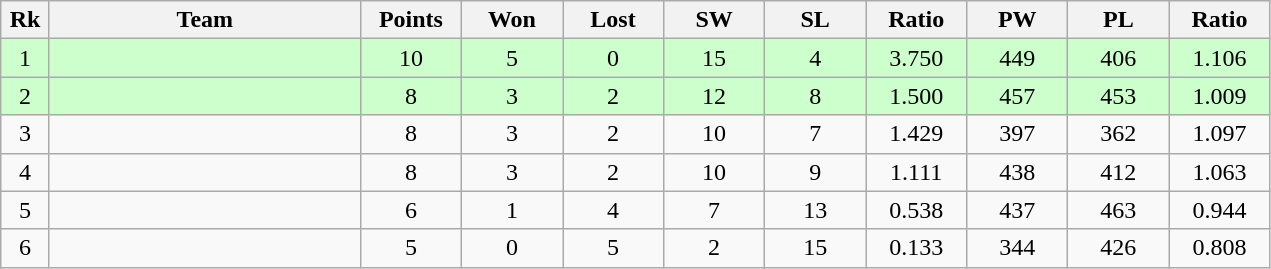<table class=wikitable style=text-align:center>
<tr>
<th width=25>Rk</th>
<th width=200>Team</th>
<th width=60>Points</th>
<th width=60>Won</th>
<th width=60>Lost</th>
<th width=60>SW</th>
<th width=60>SL</th>
<th width=60>Ratio</th>
<th width=60>PW</th>
<th width=60>PL</th>
<th width=60>Ratio</th>
</tr>
<tr style="background: #CCFFCC">
<td>1</td>
<td align=left></td>
<td>10</td>
<td>5</td>
<td>0</td>
<td>15</td>
<td>4</td>
<td>3.750</td>
<td>449</td>
<td>406</td>
<td>1.106</td>
</tr>
<tr style="background: #CCFFCC">
<td>2</td>
<td align=left></td>
<td>8</td>
<td>3</td>
<td>2</td>
<td>12</td>
<td>8</td>
<td>1.500</td>
<td>457</td>
<td>453</td>
<td>1.009</td>
</tr>
<tr>
<td>3</td>
<td align=left></td>
<td>8</td>
<td>3</td>
<td>2</td>
<td>10</td>
<td>7</td>
<td>1.429</td>
<td>397</td>
<td>362</td>
<td>1.097</td>
</tr>
<tr>
<td>4</td>
<td align=left></td>
<td>8</td>
<td>3</td>
<td>2</td>
<td>10</td>
<td>9</td>
<td>1.111</td>
<td>438</td>
<td>412</td>
<td>1.063</td>
</tr>
<tr>
<td>5</td>
<td align=left></td>
<td>6</td>
<td>1</td>
<td>4</td>
<td>7</td>
<td>13</td>
<td>0.538</td>
<td>437</td>
<td>463</td>
<td>0.944</td>
</tr>
<tr>
<td>6</td>
<td align=left></td>
<td>5</td>
<td>0</td>
<td>5</td>
<td>2</td>
<td>15</td>
<td>0.133</td>
<td>344</td>
<td>426</td>
<td>0.808</td>
</tr>
</table>
